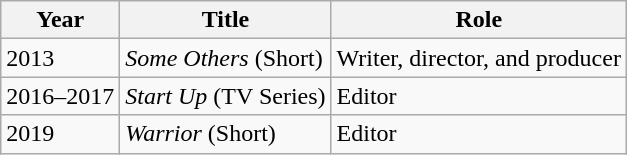<table class="wikitable">
<tr>
<th>Year</th>
<th>Title</th>
<th>Role</th>
</tr>
<tr>
<td>2013</td>
<td><em>Some Others</em> (Short)</td>
<td>Writer, director, and producer</td>
</tr>
<tr>
<td>2016–2017</td>
<td><em>Start Up</em> (TV Series)</td>
<td>Editor</td>
</tr>
<tr>
<td>2019</td>
<td><em>Warrior</em> (Short)</td>
<td>Editor</td>
</tr>
</table>
